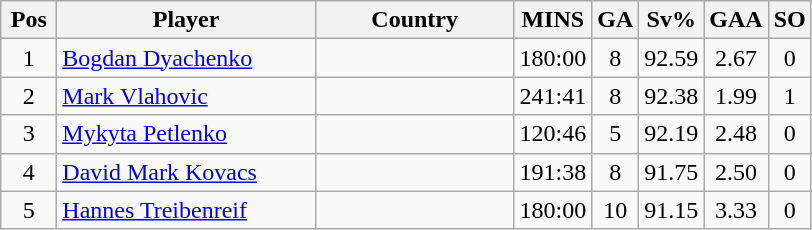<table class="wikitable sortable" style="text-align: center;">
<tr>
<th width=30>Pos</th>
<th width=165>Player</th>
<th width=125>Country</th>
<th width=20>MINS</th>
<th width=20>GA</th>
<th width=20>Sv%</th>
<th width=20>GAA</th>
<th width=20>SO</th>
</tr>
<tr>
<td>1</td>
<td align=left><a href='#'>Bogdan Dyachenko</a></td>
<td align=left></td>
<td>180:00</td>
<td>8</td>
<td>92.59</td>
<td>2.67</td>
<td>0</td>
</tr>
<tr>
<td>2</td>
<td align=left><a href='#'>Mark Vlahovic</a></td>
<td align=left></td>
<td>241:41</td>
<td>8</td>
<td>92.38</td>
<td>1.99</td>
<td>1</td>
</tr>
<tr>
<td>3</td>
<td align=left><a href='#'>Mykyta Petlenko</a></td>
<td align=left></td>
<td>120:46</td>
<td>5</td>
<td>92.19</td>
<td>2.48</td>
<td>0</td>
</tr>
<tr>
<td>4</td>
<td align=left><a href='#'>David Mark Kovacs</a></td>
<td align=left></td>
<td>191:38</td>
<td>8</td>
<td>91.75</td>
<td>2.50</td>
<td>0</td>
</tr>
<tr>
<td>5</td>
<td align=left><a href='#'>Hannes Treibenreif</a></td>
<td align=left></td>
<td>180:00</td>
<td>10</td>
<td>91.15</td>
<td>3.33</td>
<td>0</td>
</tr>
</table>
